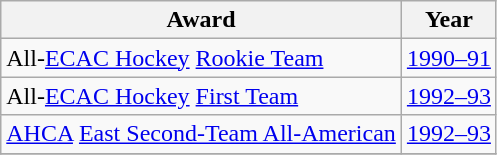<table class="wikitable">
<tr>
<th>Award</th>
<th>Year</th>
</tr>
<tr>
<td>All-<a href='#'>ECAC Hockey</a> <a href='#'>Rookie Team</a></td>
<td><a href='#'>1990–91</a></td>
</tr>
<tr>
<td>All-<a href='#'>ECAC Hockey</a> <a href='#'>First Team</a></td>
<td><a href='#'>1992–93</a></td>
</tr>
<tr>
<td><a href='#'>AHCA</a> <a href='#'>East Second-Team All-American</a></td>
<td><a href='#'>1992–93</a></td>
</tr>
<tr>
</tr>
</table>
